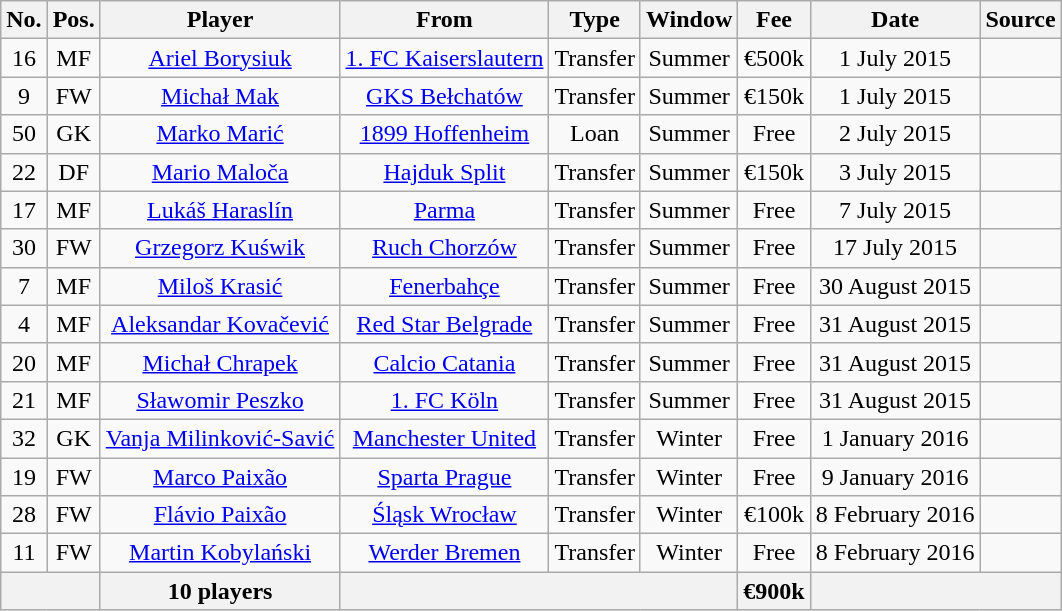<table class="wikitable" style="text-align: center">
<tr>
<th>No.</th>
<th>Pos.</th>
<th>Player</th>
<th>From</th>
<th>Type</th>
<th>Window</th>
<th>Fee</th>
<th>Date</th>
<th>Source</th>
</tr>
<tr>
<td>16</td>
<td>MF</td>
<td><a href='#'>Ariel Borysiuk</a></td>
<td><a href='#'>1. FC Kaiserslautern</a></td>
<td>Transfer</td>
<td>Summer</td>
<td>€500k</td>
<td>1 July 2015</td>
<td></td>
</tr>
<tr>
<td>9</td>
<td>FW</td>
<td><a href='#'>Michał Mak</a></td>
<td><a href='#'>GKS Bełchatów</a></td>
<td>Transfer</td>
<td>Summer</td>
<td>€150k</td>
<td>1 July 2015</td>
<td></td>
</tr>
<tr>
<td>50</td>
<td>GK</td>
<td><a href='#'>Marko Marić</a></td>
<td><a href='#'>1899 Hoffenheim</a></td>
<td>Loan</td>
<td>Summer</td>
<td>Free</td>
<td>2 July 2015</td>
<td></td>
</tr>
<tr>
<td>22</td>
<td>DF</td>
<td><a href='#'>Mario Maloča</a></td>
<td><a href='#'>Hajduk Split</a></td>
<td>Transfer</td>
<td>Summer</td>
<td>€150k</td>
<td>3 July 2015</td>
<td></td>
</tr>
<tr>
<td>17</td>
<td>MF</td>
<td><a href='#'>Lukáš Haraslín</a></td>
<td><a href='#'>Parma</a></td>
<td>Transfer</td>
<td>Summer</td>
<td>Free</td>
<td>7 July 2015</td>
<td></td>
</tr>
<tr>
<td>30</td>
<td>FW</td>
<td><a href='#'>Grzegorz Kuświk</a></td>
<td><a href='#'>Ruch Chorzów</a></td>
<td>Transfer</td>
<td>Summer</td>
<td>Free</td>
<td>17 July 2015</td>
<td></td>
</tr>
<tr>
<td>7</td>
<td>MF</td>
<td><a href='#'>Miloš Krasić</a></td>
<td><a href='#'>Fenerbahçe</a></td>
<td>Transfer</td>
<td>Summer</td>
<td>Free</td>
<td>30 August 2015</td>
<td></td>
</tr>
<tr>
<td>4</td>
<td>MF</td>
<td><a href='#'>Aleksandar Kovačević</a></td>
<td><a href='#'>Red Star Belgrade</a></td>
<td>Transfer</td>
<td>Summer</td>
<td>Free</td>
<td>31 August 2015</td>
<td></td>
</tr>
<tr>
<td>20</td>
<td>MF</td>
<td><a href='#'>Michał Chrapek</a></td>
<td><a href='#'>Calcio Catania</a></td>
<td>Transfer</td>
<td>Summer</td>
<td>Free</td>
<td>31 August 2015</td>
<td></td>
</tr>
<tr>
<td>21</td>
<td>MF</td>
<td><a href='#'>Sławomir Peszko</a></td>
<td><a href='#'>1. FC Köln</a></td>
<td>Transfer</td>
<td>Summer</td>
<td>Free</td>
<td>31 August 2015</td>
<td></td>
</tr>
<tr>
<td>32</td>
<td>GK</td>
<td><a href='#'>Vanja Milinković-Savić</a></td>
<td><a href='#'>Manchester United</a></td>
<td>Transfer</td>
<td>Winter</td>
<td>Free</td>
<td>1 January 2016</td>
<td></td>
</tr>
<tr>
<td>19</td>
<td>FW</td>
<td><a href='#'>Marco Paixão</a></td>
<td><a href='#'>Sparta Prague</a></td>
<td>Transfer</td>
<td>Winter</td>
<td>Free</td>
<td>9 January 2016</td>
<td></td>
</tr>
<tr>
<td>28</td>
<td>FW</td>
<td><a href='#'>Flávio Paixão</a></td>
<td><a href='#'>Śląsk Wrocław</a></td>
<td>Transfer</td>
<td>Winter</td>
<td>€100k</td>
<td>8 February 2016</td>
<td></td>
</tr>
<tr>
<td>11</td>
<td>FW</td>
<td><a href='#'>Martin Kobylański</a></td>
<td><a href='#'>Werder Bremen</a></td>
<td>Transfer</td>
<td>Winter</td>
<td>Free</td>
<td>8 February 2016</td>
<td></td>
</tr>
<tr>
<th colspan=2></th>
<th>10 players</th>
<th colspan=3></th>
<th>€900k</th>
<th colspan=2></th>
</tr>
</table>
